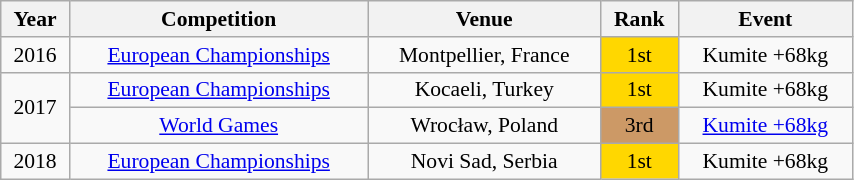<table class="wikitable sortable" width=45% style="font-size:90%; text-align:center;">
<tr>
<th>Year</th>
<th>Competition</th>
<th>Venue</th>
<th>Rank</th>
<th>Event</th>
</tr>
<tr>
<td>2016</td>
<td><a href='#'>European Championships</a></td>
<td>Montpellier, France</td>
<td bgcolor="gold">1st</td>
<td>Kumite +68kg</td>
</tr>
<tr>
<td rowspan=2>2017</td>
<td><a href='#'>European Championships</a></td>
<td>Kocaeli, Turkey</td>
<td bgcolor="gold">1st</td>
<td>Kumite +68kg</td>
</tr>
<tr>
<td><a href='#'>World Games</a></td>
<td>Wrocław, Poland</td>
<td bgcolor="cc9966">3rd</td>
<td><a href='#'>Kumite +68kg</a></td>
</tr>
<tr>
<td>2018</td>
<td><a href='#'>European Championships</a></td>
<td>Novi Sad, Serbia</td>
<td bgcolor="gold">1st</td>
<td>Kumite +68kg</td>
</tr>
</table>
